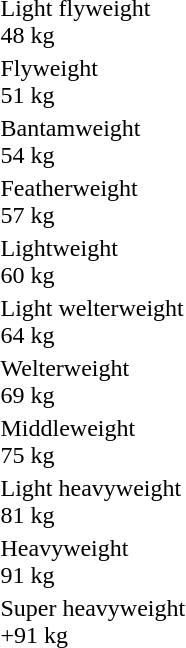<table>
<tr>
<td rowspan=2>Light flyweight<br>48 kg</td>
<td rowspan=2></td>
<td rowspan=2></td>
<td></td>
</tr>
<tr>
<td></td>
</tr>
<tr>
<td rowspan=2>Flyweight<br>51 kg</td>
<td rowspan=2></td>
<td rowspan=2></td>
<td></td>
</tr>
<tr>
<td></td>
</tr>
<tr>
<td rowspan=2>Bantamweight<br>54 kg</td>
<td rowspan=2></td>
<td rowspan=2></td>
<td></td>
</tr>
<tr>
<td></td>
</tr>
<tr>
<td rowspan=2>Featherweight<br>57 kg</td>
<td rowspan=2></td>
<td rowspan=2></td>
<td></td>
</tr>
<tr>
<td></td>
</tr>
<tr>
<td rowspan=2>Lightweight<br>60 kg</td>
<td rowspan=2></td>
<td rowspan=2></td>
<td></td>
</tr>
<tr>
<td></td>
</tr>
<tr>
<td rowspan=2>Light welterweight<br>64 kg</td>
<td rowspan=2></td>
<td rowspan=2></td>
<td></td>
</tr>
<tr>
<td></td>
</tr>
<tr>
<td rowspan=2>Welterweight<br>69 kg</td>
<td rowspan=2></td>
<td rowspan=2></td>
<td></td>
</tr>
<tr>
<td></td>
</tr>
<tr>
<td rowspan=2>Middleweight<br>75 kg</td>
<td rowspan=2></td>
<td rowspan=2></td>
<td></td>
</tr>
<tr>
<td></td>
</tr>
<tr>
<td rowspan=2>Light heavyweight<br>81 kg</td>
<td rowspan=2></td>
<td rowspan=2></td>
<td></td>
</tr>
<tr>
<td></td>
</tr>
<tr>
<td rowspan=2>Heavyweight<br>91 kg</td>
<td rowspan=2></td>
<td rowspan=2></td>
<td></td>
</tr>
<tr>
<td></td>
</tr>
<tr>
<td rowspan=2>Super heavyweight<br>+91 kg</td>
<td rowspan=2></td>
<td rowspan=2></td>
<td></td>
</tr>
<tr>
<td></td>
</tr>
</table>
